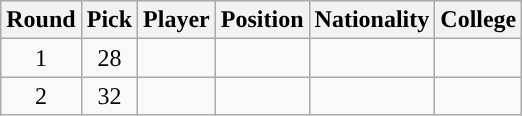<table class="wikitable sortable sortable">
<tr>
<th>Round</th>
<th>Pick</th>
<th>Player</th>
<th>Position</th>
<th>Nationality</th>
<th>College</th>
</tr>
<tr style="text-align: center">
<td>1</td>
<td>28</td>
<td></td>
<td></td>
<td></td>
<td></td>
</tr>
<tr style="text-align: center">
<td>2</td>
<td>32</td>
<td></td>
<td></td>
<td></td>
<td></td>
</tr>
</table>
